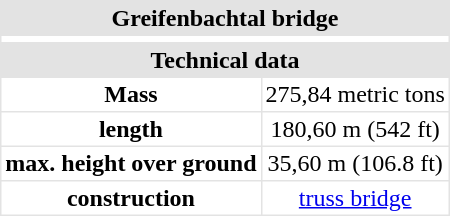<table cellpadding="2" style="text-align: center; width: 300px; background: #e3e3e3; margin-left: 1em; border-spacing: 1px;">
<tr>
<th colspan="2" align="center">Greifenbachtal bridge</th>
</tr>
<tr style="background:#FFFFFF;" align="center">
<td colspan="2"></td>
</tr>
<tr>
<th colspan="2" align="center">Technical data</th>
</tr>
<tr style="background:#FFFFFF;">
<td><strong>Mass</strong></td>
<td>275,84 metric tons</td>
</tr>
<tr style="background:#FFFFFF;">
<td><strong>length</strong></td>
<td>180,60 m (542 ft)</td>
</tr>
<tr style="background:#FFFFFF;">
<td><strong>max. height over ground</strong></td>
<td>35,60 m (106.8 ft)</td>
</tr>
<tr style="background:#FFFFFF;">
<td><strong>construction</strong></td>
<td><a href='#'>truss bridge</a></td>
</tr>
</table>
